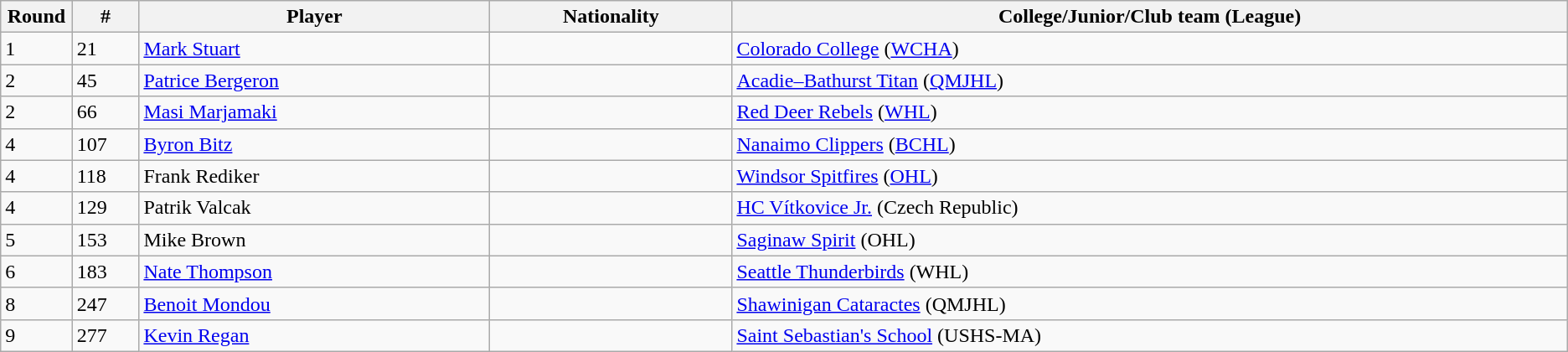<table class="wikitable">
<tr align="center">
<th bgcolor="#DDDDFF" width="4.0%">Round</th>
<th bgcolor="#DDDDFF" width="4.0%">#</th>
<th bgcolor="#DDDDFF" width="21.0%">Player</th>
<th bgcolor="#DDDDFF" width="14.5%">Nationality</th>
<th bgcolor="#DDDDFF" width="50.0%">College/Junior/Club team (League)</th>
</tr>
<tr>
<td>1</td>
<td>21</td>
<td><a href='#'>Mark Stuart</a></td>
<td></td>
<td><a href='#'>Colorado College</a> (<a href='#'>WCHA</a>)</td>
</tr>
<tr>
<td>2</td>
<td>45</td>
<td><a href='#'>Patrice Bergeron</a></td>
<td></td>
<td><a href='#'>Acadie–Bathurst Titan</a> (<a href='#'>QMJHL</a>)</td>
</tr>
<tr>
<td>2</td>
<td>66</td>
<td><a href='#'>Masi Marjamaki</a></td>
<td></td>
<td><a href='#'>Red Deer Rebels</a> (<a href='#'>WHL</a>)</td>
</tr>
<tr>
<td>4</td>
<td>107</td>
<td><a href='#'>Byron Bitz</a></td>
<td></td>
<td><a href='#'>Nanaimo Clippers</a> (<a href='#'>BCHL</a>)</td>
</tr>
<tr>
<td>4</td>
<td>118</td>
<td>Frank Rediker</td>
<td></td>
<td><a href='#'>Windsor Spitfires</a> (<a href='#'>OHL</a>)</td>
</tr>
<tr>
<td>4</td>
<td>129</td>
<td>Patrik Valcak</td>
<td></td>
<td><a href='#'>HC Vítkovice Jr.</a> (Czech Republic)</td>
</tr>
<tr>
<td>5</td>
<td>153</td>
<td>Mike Brown</td>
<td></td>
<td><a href='#'>Saginaw Spirit</a> (OHL)</td>
</tr>
<tr>
<td>6</td>
<td>183</td>
<td><a href='#'>Nate Thompson</a></td>
<td></td>
<td><a href='#'>Seattle Thunderbirds</a> (WHL)</td>
</tr>
<tr>
<td>8</td>
<td>247</td>
<td><a href='#'>Benoit Mondou</a></td>
<td></td>
<td><a href='#'>Shawinigan Cataractes</a> (QMJHL)</td>
</tr>
<tr>
<td>9</td>
<td>277</td>
<td><a href='#'>Kevin Regan</a></td>
<td></td>
<td><a href='#'>Saint Sebastian's School</a> (USHS-MA)</td>
</tr>
</table>
